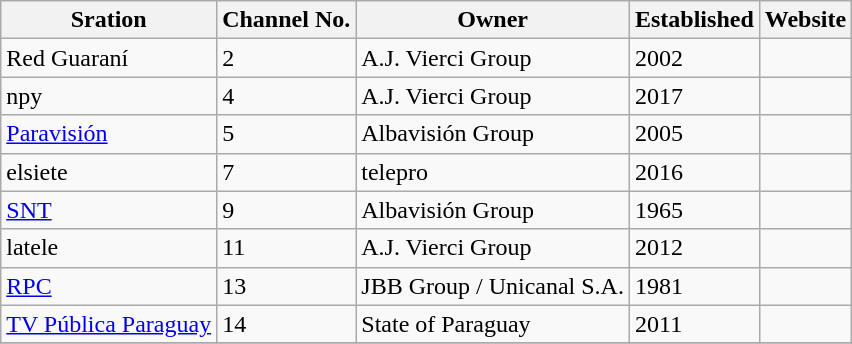<table class="wikitable sortable">
<tr>
<th>Sration</th>
<th>Channel No.</th>
<th>Owner</th>
<th>Established</th>
<th>Website</th>
</tr>
<tr>
<td>Red Guaraní</td>
<td>2</td>
<td>A.J. Vierci Group</td>
<td>2002</td>
<td></td>
</tr>
<tr>
<td>npy</td>
<td>4</td>
<td>A.J. Vierci Group</td>
<td>2017</td>
<td></td>
</tr>
<tr>
<td><a href='#'>Paravisión</a></td>
<td>5</td>
<td>Albavisión Group</td>
<td>2005</td>
<td></td>
</tr>
<tr>
<td>elsiete</td>
<td>7</td>
<td>telepro</td>
<td>2016</td>
<td></td>
</tr>
<tr>
<td><a href='#'>SNT</a></td>
<td>9</td>
<td>Albavisión Group</td>
<td>1965</td>
<td></td>
</tr>
<tr>
<td>latele</td>
<td>11</td>
<td>A.J. Vierci Group</td>
<td>2012</td>
<td></td>
</tr>
<tr>
<td><a href='#'>RPC</a></td>
<td>13</td>
<td>JBB Group / Unicanal S.A.</td>
<td>1981</td>
<td></td>
</tr>
<tr>
<td><a href='#'>TV Pública Paraguay</a></td>
<td>14</td>
<td>State of Paraguay</td>
<td>2011</td>
<td></td>
</tr>
<tr>
</tr>
</table>
